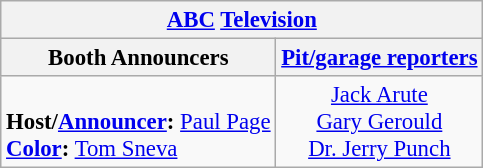<table class="wikitable" style="font-size: 95%;">
<tr>
<th colspan=2><a href='#'>ABC</a> <a href='#'>Television</a></th>
</tr>
<tr>
<th>Booth Announcers</th>
<th><a href='#'>Pit/garage reporters</a></th>
</tr>
<tr>
<td valign="top"><br><strong>Host/<a href='#'>Announcer</a>:</strong> <a href='#'>Paul Page</a><br>
<strong><a href='#'>Color</a>:</strong> <a href='#'>Tom Sneva</a><br></td>
<td align="center" valign="top"><a href='#'>Jack Arute</a><br><a href='#'>Gary Gerould</a><br><a href='#'>Dr. Jerry Punch</a></td>
</tr>
</table>
